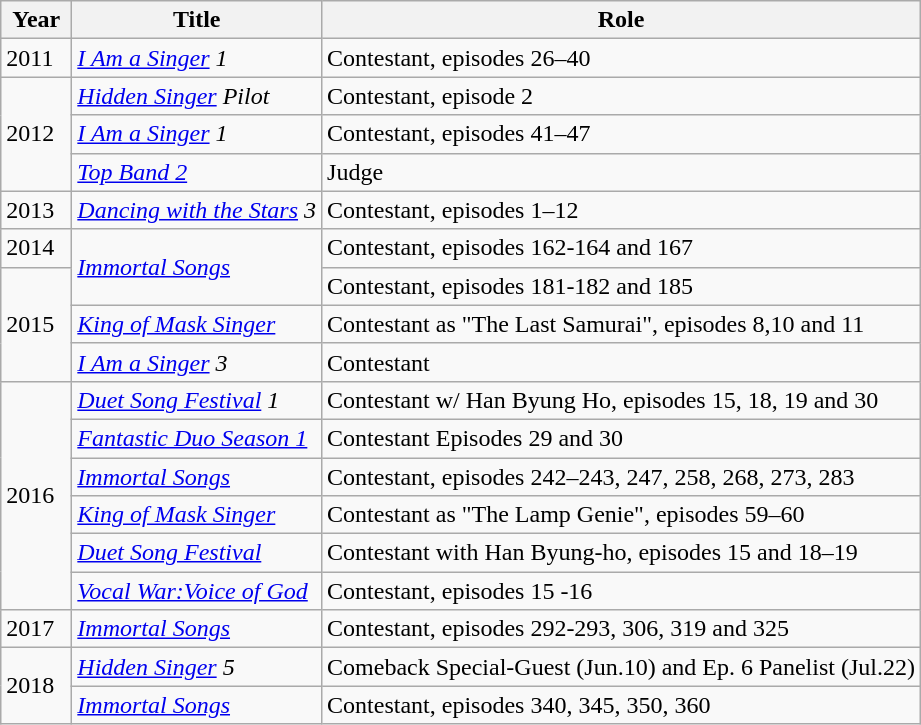<table class="wikitable">
<tr>
<th style="width:40px;">Year</th>
<th>Title</th>
<th>Role</th>
</tr>
<tr>
<td>2011</td>
<td><em><a href='#'>I Am a Singer</a> 1</em></td>
<td>Contestant, episodes 26–40</td>
</tr>
<tr>
<td rowspan="3">2012</td>
<td><em><a href='#'>Hidden Singer</a> Pilot</em></td>
<td>Contestant, episode 2</td>
</tr>
<tr>
<td><em><a href='#'>I Am a Singer</a> 1</em></td>
<td>Contestant, episodes 41–47</td>
</tr>
<tr>
<td><em><a href='#'>Top Band 2</a></em></td>
<td>Judge</td>
</tr>
<tr>
<td>2013</td>
<td><em><a href='#'>Dancing with the Stars</a> 3</em></td>
<td>Contestant, episodes 1–12</td>
</tr>
<tr>
<td>2014</td>
<td rowspan="2"><em><a href='#'>Immortal Songs</a></em></td>
<td>Contestant, episodes 162-164 and 167</td>
</tr>
<tr>
<td rowspan="3">2015</td>
<td>Contestant, episodes 181-182 and 185</td>
</tr>
<tr>
<td><em><a href='#'>King of Mask Singer</a></em></td>
<td>Contestant as "The Last Samurai", episodes 8,10 and 11</td>
</tr>
<tr>
<td><em><a href='#'>I Am a Singer</a> 3</em></td>
<td>Contestant</td>
</tr>
<tr>
<td rowspan="6">2016</td>
<td><em><a href='#'>Duet Song Festival</a> 1</em></td>
<td>Contestant w/ Han Byung Ho, episodes 15, 18, 19 and 30</td>
</tr>
<tr>
<td><em><a href='#'>Fantastic Duo Season 1</a></em></td>
<td>Contestant Episodes 29 and 30</td>
</tr>
<tr>
<td><em><a href='#'>Immortal Songs</a></em></td>
<td>Contestant, episodes 242–243, 247, 258, 268, 273, 283</td>
</tr>
<tr>
<td><em><a href='#'>King of Mask Singer</a></em></td>
<td>Contestant as "The Lamp Genie", episodes 59–60</td>
</tr>
<tr>
<td><em><a href='#'>Duet Song Festival</a></em></td>
<td>Contestant with Han Byung-ho, episodes 15 and 18–19</td>
</tr>
<tr>
<td><em><a href='#'>Vocal War:Voice of God</a></em></td>
<td>Contestant, episodes 15 -16</td>
</tr>
<tr>
<td>2017</td>
<td><em><a href='#'>Immortal Songs</a></em></td>
<td>Contestant, episodes 292-293, 306, 319 and 325</td>
</tr>
<tr>
<td rowspan="2">2018</td>
<td><em><a href='#'>Hidden Singer</a> 5</em></td>
<td>Comeback Special-Guest (Jun.10) and Ep. 6 Panelist (Jul.22)</td>
</tr>
<tr>
<td><em><a href='#'>Immortal Songs</a></em></td>
<td>Contestant, episodes 340, 345, 350, 360</td>
</tr>
</table>
